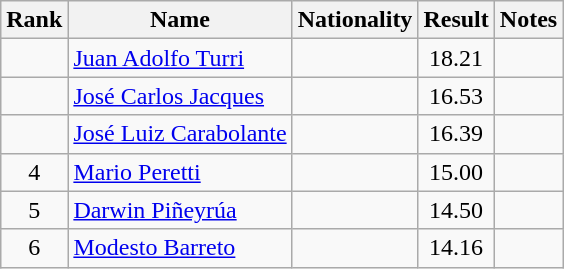<table class="wikitable sortable" style="text-align:center">
<tr>
<th>Rank</th>
<th>Name</th>
<th>Nationality</th>
<th>Result</th>
<th>Notes</th>
</tr>
<tr>
<td></td>
<td align=left><a href='#'>Juan Adolfo Turri</a></td>
<td align=left></td>
<td>18.21</td>
<td></td>
</tr>
<tr>
<td></td>
<td align=left><a href='#'>José Carlos Jacques</a></td>
<td align=left></td>
<td>16.53</td>
<td></td>
</tr>
<tr>
<td></td>
<td align=left><a href='#'>José Luiz Carabolante</a></td>
<td align=left></td>
<td>16.39</td>
<td></td>
</tr>
<tr>
<td>4</td>
<td align=left><a href='#'>Mario Peretti</a></td>
<td align=left></td>
<td>15.00</td>
<td></td>
</tr>
<tr>
<td>5</td>
<td align=left><a href='#'>Darwin Piñeyrúa</a></td>
<td align=left></td>
<td>14.50</td>
<td></td>
</tr>
<tr>
<td>6</td>
<td align=left><a href='#'>Modesto Barreto</a></td>
<td align=left></td>
<td>14.16</td>
<td></td>
</tr>
</table>
